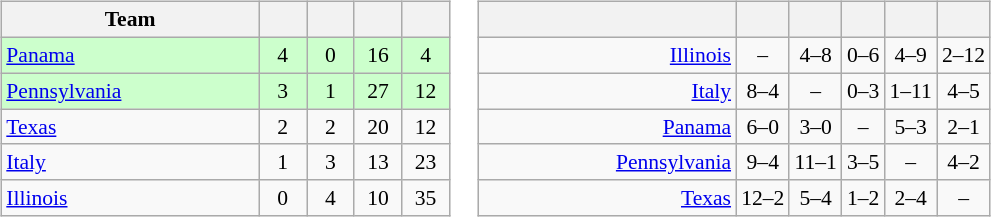<table>
<tr>
<td><br><table class="wikitable" style="text-align: center; font-size: 90%;">
<tr>
<th width=165>Team</th>
<th width=25></th>
<th width=25></th>
<th width=25></th>
<th width=25></th>
</tr>
<tr bgcolor="#ccffcc">
<td align="left"> <a href='#'>Panama</a></td>
<td>4</td>
<td>0</td>
<td>16</td>
<td>4</td>
</tr>
<tr bgcolor="#ccffcc">
<td align="left"> <a href='#'>Pennsylvania</a></td>
<td>3</td>
<td>1</td>
<td>27</td>
<td>12</td>
</tr>
<tr>
<td align="left"> <a href='#'>Texas</a></td>
<td>2</td>
<td>2</td>
<td>20</td>
<td>12</td>
</tr>
<tr>
<td align="left"> <a href='#'>Italy</a></td>
<td>1</td>
<td>3</td>
<td>13</td>
<td>23</td>
</tr>
<tr>
<td align="left"> <a href='#'>Illinois</a></td>
<td>0</td>
<td>4</td>
<td>10</td>
<td>35</td>
</tr>
</table>
</td>
<td><br><table class="wikitable" style="text-align:center; font-size:90%;">
<tr>
<th width=165> </th>
<th></th>
<th></th>
<th></th>
<th></th>
<th></th>
</tr>
<tr>
<td style="text-align:right;"><a href='#'>Illinois</a> </td>
<td>–</td>
<td>4–8</td>
<td>0–6</td>
<td>4–9</td>
<td>2–12</td>
</tr>
<tr>
<td style="text-align:right;"><a href='#'>Italy</a> </td>
<td>8–4</td>
<td>–</td>
<td>0–3</td>
<td>1–11</td>
<td>4–5</td>
</tr>
<tr>
<td style="text-align:right;"><a href='#'>Panama</a> </td>
<td>6–0</td>
<td>3–0</td>
<td>–</td>
<td>5–3</td>
<td>2–1</td>
</tr>
<tr>
<td style="text-align:right;"><a href='#'>Pennsylvania</a> </td>
<td>9–4</td>
<td>11–1</td>
<td>3–5</td>
<td>–</td>
<td>4–2</td>
</tr>
<tr>
<td style="text-align:right;"><a href='#'>Texas</a> </td>
<td>12–2</td>
<td>5–4</td>
<td>1–2</td>
<td>2–4</td>
<td>–</td>
</tr>
</table>
</td>
</tr>
</table>
